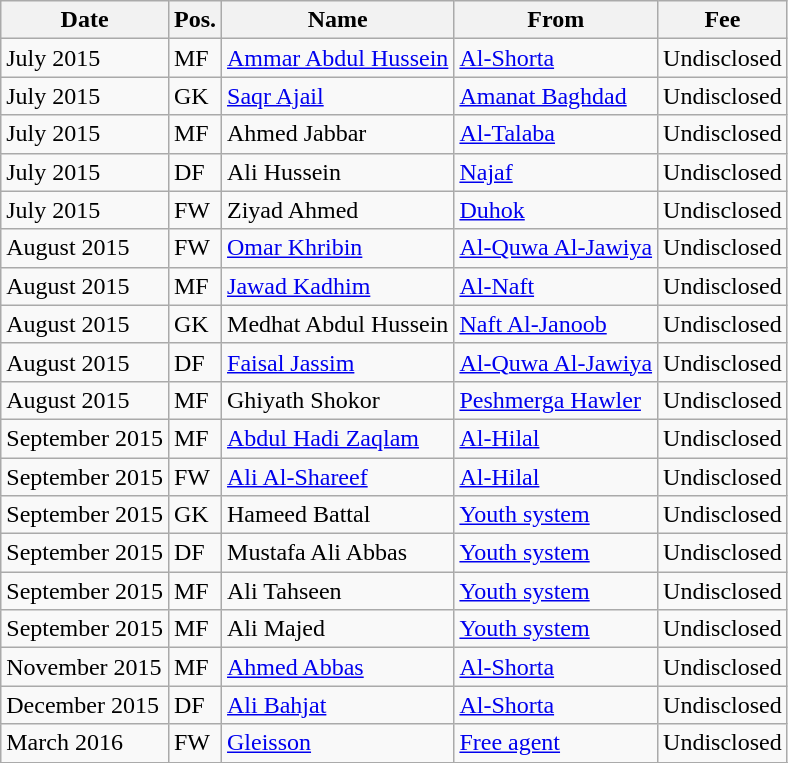<table class="wikitable">
<tr>
<th>Date</th>
<th>Pos.</th>
<th>Name</th>
<th>From</th>
<th>Fee</th>
</tr>
<tr>
<td>July 2015</td>
<td>MF</td>
<td> <a href='#'>Ammar Abdul Hussein</a></td>
<td> <a href='#'>Al-Shorta</a></td>
<td>Undisclosed</td>
</tr>
<tr>
<td>July 2015</td>
<td>GK</td>
<td> <a href='#'>Saqr Ajail</a></td>
<td> <a href='#'>Amanat Baghdad</a></td>
<td>Undisclosed</td>
</tr>
<tr>
<td>July 2015</td>
<td>MF</td>
<td> Ahmed Jabbar</td>
<td> <a href='#'>Al-Talaba</a></td>
<td>Undisclosed</td>
</tr>
<tr>
<td>July 2015</td>
<td>DF</td>
<td> Ali Hussein</td>
<td> <a href='#'>Najaf</a></td>
<td>Undisclosed</td>
</tr>
<tr>
<td>July 2015</td>
<td>FW</td>
<td> Ziyad Ahmed</td>
<td> <a href='#'>Duhok</a></td>
<td>Undisclosed</td>
</tr>
<tr>
<td>August 2015</td>
<td>FW</td>
<td> <a href='#'>Omar Khribin</a></td>
<td> <a href='#'>Al-Quwa Al-Jawiya</a></td>
<td>Undisclosed</td>
</tr>
<tr>
<td>August 2015</td>
<td>MF</td>
<td> <a href='#'>Jawad Kadhim</a></td>
<td> <a href='#'>Al-Naft</a></td>
<td>Undisclosed</td>
</tr>
<tr>
<td>August 2015</td>
<td>GK</td>
<td> Medhat Abdul Hussein</td>
<td> <a href='#'>Naft Al-Janoob</a></td>
<td>Undisclosed</td>
</tr>
<tr>
<td>August 2015</td>
<td>DF</td>
<td> <a href='#'>Faisal Jassim</a></td>
<td> <a href='#'>Al-Quwa Al-Jawiya</a></td>
<td>Undisclosed</td>
</tr>
<tr>
<td>August 2015</td>
<td>MF</td>
<td> Ghiyath Shokor</td>
<td> <a href='#'>Peshmerga Hawler</a></td>
<td>Undisclosed</td>
</tr>
<tr>
<td>September 2015</td>
<td>MF</td>
<td> <a href='#'>Abdul Hadi Zaqlam</a></td>
<td> <a href='#'>Al-Hilal</a></td>
<td>Undisclosed</td>
</tr>
<tr>
<td>September 2015</td>
<td>FW</td>
<td> <a href='#'>Ali Al-Shareef</a></td>
<td> <a href='#'>Al-Hilal</a></td>
<td>Undisclosed</td>
</tr>
<tr>
<td>September 2015</td>
<td>GK</td>
<td> Hameed Battal</td>
<td><a href='#'>Youth system</a></td>
<td>Undisclosed</td>
</tr>
<tr>
<td>September 2015</td>
<td>DF</td>
<td> Mustafa Ali Abbas</td>
<td><a href='#'>Youth system</a></td>
<td>Undisclosed</td>
</tr>
<tr>
<td>September 2015</td>
<td>MF</td>
<td> Ali Tahseen</td>
<td><a href='#'>Youth system</a></td>
<td>Undisclosed</td>
</tr>
<tr>
<td>September 2015</td>
<td>MF</td>
<td> Ali Majed</td>
<td><a href='#'>Youth system</a></td>
<td>Undisclosed</td>
</tr>
<tr>
<td>November 2015</td>
<td>MF</td>
<td> <a href='#'>Ahmed Abbas</a></td>
<td> <a href='#'>Al-Shorta</a></td>
<td>Undisclosed</td>
</tr>
<tr>
<td>December 2015</td>
<td>DF</td>
<td> <a href='#'>Ali Bahjat</a></td>
<td> <a href='#'>Al-Shorta</a></td>
<td>Undisclosed</td>
</tr>
<tr>
<td>March 2016</td>
<td>FW</td>
<td> <a href='#'>Gleisson</a></td>
<td><a href='#'>Free agent</a></td>
<td>Undisclosed</td>
</tr>
<tr>
</tr>
</table>
